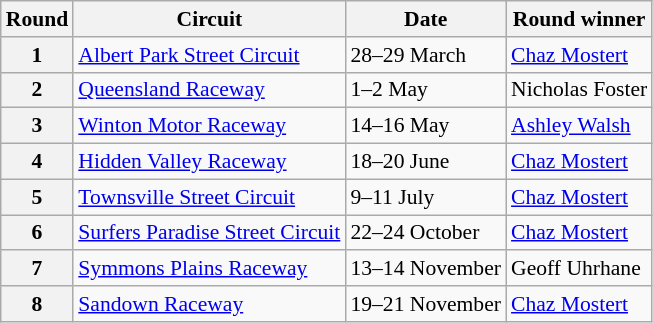<table class="wikitable" style="font-size: 90%;">
<tr>
<th>Round</th>
<th>Circuit</th>
<th>Date</th>
<th>Round winner</th>
</tr>
<tr>
<th>1</th>
<td><a href='#'>Albert Park Street Circuit</a></td>
<td>28–29 March</td>
<td><a href='#'>Chaz Mostert</a></td>
</tr>
<tr>
<th>2</th>
<td><a href='#'>Queensland Raceway</a></td>
<td>1–2 May</td>
<td>Nicholas Foster</td>
</tr>
<tr>
<th>3</th>
<td><a href='#'>Winton Motor Raceway</a></td>
<td>14–16 May</td>
<td><a href='#'>Ashley Walsh</a></td>
</tr>
<tr>
<th>4</th>
<td><a href='#'>Hidden Valley Raceway</a></td>
<td>18–20 June</td>
<td><a href='#'>Chaz Mostert</a></td>
</tr>
<tr>
<th>5</th>
<td><a href='#'>Townsville Street Circuit</a></td>
<td>9–11 July</td>
<td><a href='#'>Chaz Mostert</a></td>
</tr>
<tr>
<th>6</th>
<td><a href='#'>Surfers Paradise Street Circuit</a></td>
<td>22–24 October</td>
<td><a href='#'>Chaz Mostert</a></td>
</tr>
<tr>
<th>7</th>
<td><a href='#'>Symmons Plains Raceway</a></td>
<td>13–14 November</td>
<td>Geoff Uhrhane</td>
</tr>
<tr>
<th>8</th>
<td><a href='#'>Sandown Raceway</a></td>
<td>19–21 November</td>
<td><a href='#'>Chaz Mostert</a></td>
</tr>
</table>
